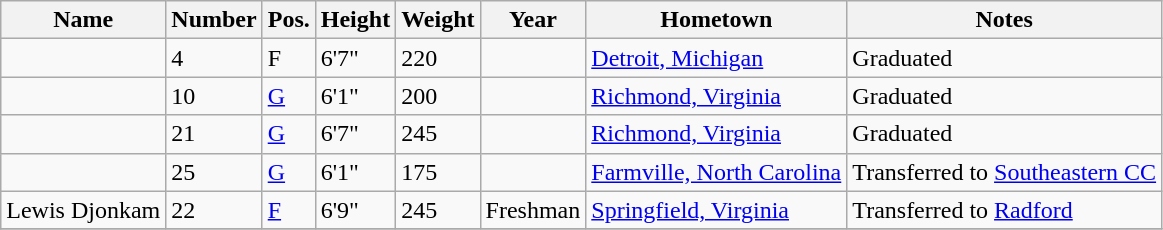<table class="wikitable sortable" border="1">
<tr>
<th>Name</th>
<th>Number</th>
<th>Pos.</th>
<th>Height</th>
<th>Weight</th>
<th>Year</th>
<th>Hometown</th>
<th class="unsortable">Notes</th>
</tr>
<tr>
<td></td>
<td>4</td>
<td>F</td>
<td>6'7"</td>
<td>220</td>
<td></td>
<td><a href='#'>Detroit, Michigan</a></td>
<td>Graduated</td>
</tr>
<tr>
<td></td>
<td>10</td>
<td><a href='#'>G</a></td>
<td>6'1"</td>
<td>200</td>
<td></td>
<td><a href='#'>Richmond, Virginia</a></td>
<td>Graduated</td>
</tr>
<tr>
<td></td>
<td>21</td>
<td><a href='#'>G</a></td>
<td>6'7"</td>
<td>245</td>
<td></td>
<td><a href='#'>Richmond, Virginia</a></td>
<td>Graduated</td>
</tr>
<tr>
<td></td>
<td>25</td>
<td><a href='#'>G</a></td>
<td>6'1"</td>
<td>175</td>
<td></td>
<td><a href='#'>Farmville, North Carolina</a></td>
<td>Transferred to <a href='#'>Southeastern CC</a></td>
</tr>
<tr>
<td>Lewis Djonkam</td>
<td>22</td>
<td><a href='#'>F</a></td>
<td>6'9"</td>
<td>245</td>
<td>Freshman</td>
<td><a href='#'>Springfield, Virginia</a></td>
<td>Transferred to <a href='#'>Radford</a></td>
</tr>
<tr>
</tr>
</table>
